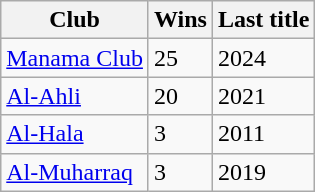<table class="wikitable">
<tr>
<th>Club</th>
<th>Wins</th>
<th>Last title</th>
</tr>
<tr>
<td><a href='#'>Manama Club</a></td>
<td>25</td>
<td>2024</td>
</tr>
<tr>
<td><a href='#'>Al-Ahli</a></td>
<td>20</td>
<td>2021</td>
</tr>
<tr>
<td><a href='#'>Al-Hala</a></td>
<td>3</td>
<td>2011</td>
</tr>
<tr>
<td><a href='#'>Al-Muharraq</a></td>
<td>3</td>
<td>2019</td>
</tr>
</table>
